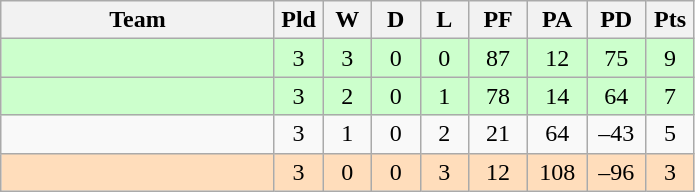<table class="wikitable" style="text-align:center;">
<tr>
<th width=175>Team</th>
<th width=25 abbr="Played">Pld</th>
<th width=25 abbr="Won">W</th>
<th width=25 abbr="Drawn">D</th>
<th width=25 abbr="Lost">L</th>
<th width=32 abbr="Points for">PF</th>
<th width=32 abbr="Points against">PA</th>
<th width=32 abbr="Points difference">PD</th>
<th width=25 abbr="Points">Pts</th>
</tr>
<tr bgcolor="#ccffcc">
<td align=left></td>
<td>3</td>
<td>3</td>
<td>0</td>
<td>0</td>
<td>87</td>
<td>12</td>
<td>75</td>
<td>9</td>
</tr>
<tr bgcolor="#ccffcc">
<td align=left></td>
<td>3</td>
<td>2</td>
<td>0</td>
<td>1</td>
<td>78</td>
<td>14</td>
<td>64</td>
<td>7</td>
</tr>
<tr>
<td align=left></td>
<td>3</td>
<td>1</td>
<td>0</td>
<td>2</td>
<td>21</td>
<td>64</td>
<td>–43</td>
<td>5</td>
</tr>
<tr bgcolor="#ffddbb">
<td align=left></td>
<td>3</td>
<td>0</td>
<td>0</td>
<td>3</td>
<td>12</td>
<td>108</td>
<td>–96</td>
<td>3</td>
</tr>
</table>
